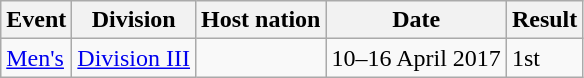<table class="wikitable">
<tr>
<th>Event</th>
<th>Division</th>
<th>Host nation</th>
<th>Date</th>
<th>Result</th>
</tr>
<tr>
<td><a href='#'>Men's</a></td>
<td><a href='#'>Division III</a></td>
<td></td>
<td>10–16 April 2017</td>
<td>1st</td>
</tr>
</table>
